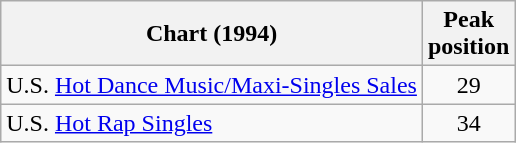<table class="wikitable">
<tr>
<th>Chart (1994)</th>
<th>Peak<br>position</th>
</tr>
<tr>
<td>U.S. <a href='#'>Hot Dance Music/Maxi-Singles Sales</a></td>
<td align="center">29</td>
</tr>
<tr>
<td>U.S. <a href='#'>Hot Rap Singles</a></td>
<td align="center">34</td>
</tr>
</table>
